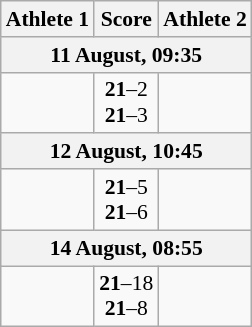<table class="wikitable" style="text-align: center; font-size:90% ">
<tr>
<th align="right">Athlete 1</th>
<th>Score</th>
<th align="left">Athlete 2</th>
</tr>
<tr>
<th colspan=3>11 August, 09:35</th>
</tr>
<tr>
<td align=right><strong></strong></td>
<td align=center><strong>21</strong>–2<br><strong>21</strong>–3</td>
<td align=left></td>
</tr>
<tr>
<th colspan=3>12 August, 10:45</th>
</tr>
<tr>
<td align=right><strong></strong></td>
<td align=center><strong>21</strong>–5<br><strong>21</strong>–6</td>
<td align=left></td>
</tr>
<tr>
<th colspan=3>14 August, 08:55</th>
</tr>
<tr>
<td align=right><strong></strong></td>
<td align=center><strong>21</strong>–18<br><strong>21</strong>–8</td>
<td align=left></td>
</tr>
</table>
